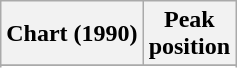<table class="wikitable sortable">
<tr>
<th align="left">Chart (1990)</th>
<th align="center">Peak<br>position</th>
</tr>
<tr>
</tr>
<tr>
</tr>
</table>
